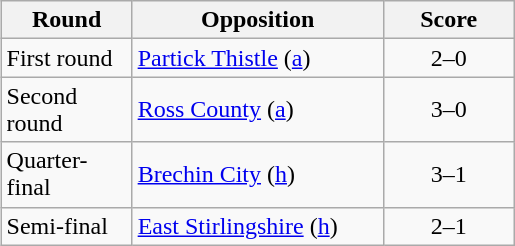<table class="wikitable" style="text-align:left;margin-left:1em;float:right">
<tr>
<th width=80>Round</th>
<th width=160>Opposition</th>
<th width=80>Score</th>
</tr>
<tr>
<td>First round</td>
<td><a href='#'>Partick Thistle</a> (<a href='#'>a</a>)</td>
<td align=center>2–0</td>
</tr>
<tr>
<td>Second round</td>
<td><a href='#'>Ross County</a> (<a href='#'>a</a>)</td>
<td align=center>3–0</td>
</tr>
<tr>
<td>Quarter-final</td>
<td><a href='#'>Brechin City</a> (<a href='#'>h</a>)</td>
<td align=center>3–1</td>
</tr>
<tr>
<td>Semi-final</td>
<td><a href='#'>East Stirlingshire</a> (<a href='#'>h</a>)</td>
<td align=center>2–1</td>
</tr>
</table>
